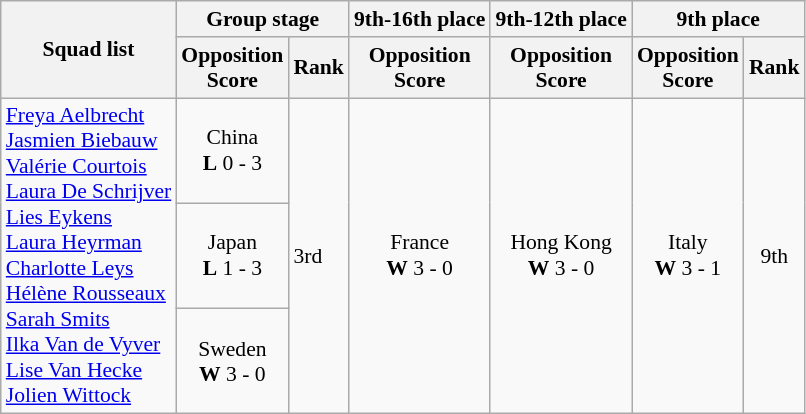<table class=wikitable style="font-size:90%">
<tr>
<th rowspan="2">Squad list</th>
<th colspan="2">Group stage</th>
<th>9th-16th place</th>
<th>9th-12th place</th>
<th colspan="2">9th place</th>
</tr>
<tr>
<th>Opposition<br>Score</th>
<th>Rank</th>
<th>Opposition<br>Score</th>
<th>Opposition<br>Score</th>
<th>Opposition<br>Score</th>
<th>Rank</th>
</tr>
<tr>
<td rowspan="3"><a href='#'>Freya Aelbrecht</a><br><a href='#'>Jasmien Biebauw</a><br><a href='#'>Valérie Courtois</a><br><a href='#'>Laura De Schrijver</a><br><a href='#'>Lies Eykens</a><br><a href='#'>Laura Heyrman</a><br><a href='#'>Charlotte Leys</a><br><a href='#'>Hélène Rousseaux</a><br><a href='#'>Sarah Smits</a><br><a href='#'>Ilka Van de Vyver</a><br><a href='#'>Lise Van Hecke</a><br><a href='#'>Jolien Wittock</a></td>
<td align=center> China<br> <strong>L</strong> 0 - 3</td>
<td rowspan="3">3rd</td>
<td rowspan="3" align=center> France<br> <strong>W</strong> 3 - 0</td>
<td rowspan="3" align=center> Hong Kong<br> <strong>W</strong> 3 - 0</td>
<td rowspan="3" align=center> Italy<br> <strong>W</strong> 3 - 1</td>
<td rowspan="3" align=center>9th</td>
</tr>
<tr>
<td align=center> Japan<br> <strong>L</strong> 1 - 3</td>
</tr>
<tr>
<td align=center> Sweden<br> <strong>W</strong> 3 - 0</td>
</tr>
</table>
